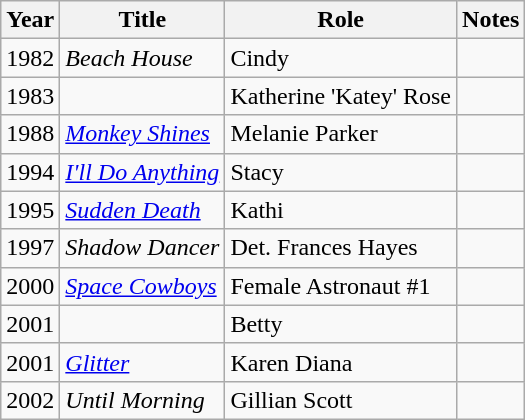<table class="wikitable sortable">
<tr>
<th>Year</th>
<th>Title</th>
<th>Role</th>
<th class="unsortable">Notes</th>
</tr>
<tr>
<td>1982</td>
<td><em>Beach House</em></td>
<td>Cindy</td>
<td></td>
</tr>
<tr>
<td>1983</td>
<td><em></em></td>
<td>Katherine 'Katey' Rose</td>
<td></td>
</tr>
<tr>
<td>1988</td>
<td><em><a href='#'>Monkey Shines</a></em></td>
<td>Melanie Parker</td>
<td></td>
</tr>
<tr>
<td>1994</td>
<td><em><a href='#'>I'll Do Anything</a></em></td>
<td>Stacy</td>
<td></td>
</tr>
<tr>
<td>1995</td>
<td><em><a href='#'>Sudden Death</a></em></td>
<td>Kathi</td>
<td></td>
</tr>
<tr>
<td>1997</td>
<td><em>Shadow Dancer</em></td>
<td>Det. Frances Hayes</td>
<td></td>
</tr>
<tr>
<td>2000</td>
<td><em><a href='#'>Space Cowboys</a></em></td>
<td>Female Astronaut #1</td>
<td></td>
</tr>
<tr>
<td>2001</td>
<td><em></em></td>
<td>Betty</td>
<td></td>
</tr>
<tr>
<td>2001</td>
<td><em><a href='#'>Glitter</a></em></td>
<td>Karen Diana</td>
<td></td>
</tr>
<tr>
<td>2002</td>
<td><em>Until Morning</em></td>
<td>Gillian Scott</td>
<td></td>
</tr>
</table>
